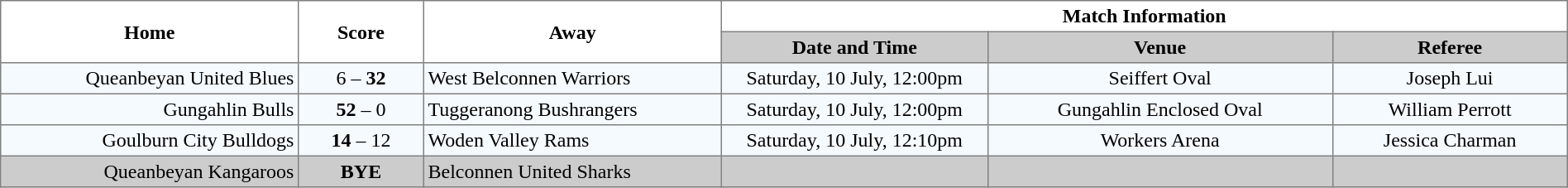<table border="1" cellpadding="3" cellspacing="0" width="100%" style="border-collapse:collapse;  text-align:center;">
<tr>
<th rowspan="2" width="19%">Home</th>
<th rowspan="2" width="8%">Score</th>
<th rowspan="2" width="19%">Away</th>
<th colspan="3">Match Information</th>
</tr>
<tr bgcolor="#CCCCCC">
<th width="17%">Date and Time</th>
<th width="22%">Venue</th>
<th width="50%">Referee</th>
</tr>
<tr style="text-align:center; background:#f5faff;">
<td align="right">Queanbeyan United Blues </td>
<td>6 – <strong>32</strong></td>
<td align="left"> West Belconnen Warriors</td>
<td>Saturday, 10 July, 12:00pm</td>
<td>Seiffert Oval</td>
<td>Joseph Lui</td>
</tr>
<tr style="text-align:center; background:#f5faff;">
<td align="right">Gungahlin Bulls </td>
<td><strong>52</strong> – 0</td>
<td align="left"> Tuggeranong Bushrangers</td>
<td>Saturday, 10 July, 12:00pm</td>
<td>Gungahlin Enclosed Oval</td>
<td>William Perrott</td>
</tr>
<tr style="text-align:center; background:#f5faff;">
<td align="right">Goulburn City Bulldogs </td>
<td><strong>14</strong> – 12</td>
<td align="left"> Woden Valley Rams</td>
<td>Saturday, 10 July, 12:10pm</td>
<td>Workers Arena</td>
<td>Jessica Charman</td>
</tr>
<tr style="text-align:center; background:#CCCCCC;">
<td align="right">Queanbeyan Kangaroos </td>
<td><strong>BYE</strong></td>
<td align="left"> Belconnen United Sharks</td>
<td></td>
<td></td>
<td></td>
</tr>
</table>
